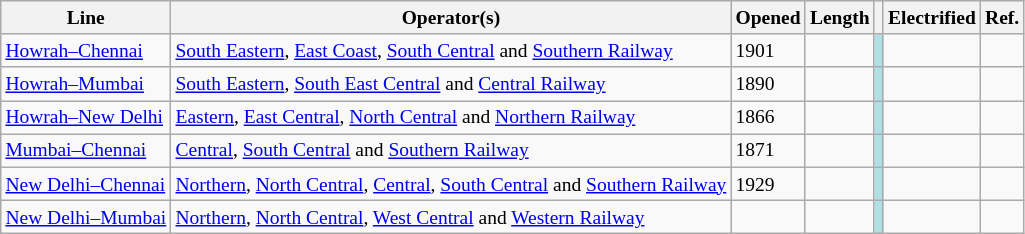<table class="wikitable sortable" style="font-size:small;">
<tr>
<th>Line</th>
<th>Operator(s)</th>
<th>Opened</th>
<th>Length</th>
<th></th>
<th>Electrified</th>
<th>Ref.</th>
</tr>
<tr>
<td><a href='#'>Howrah–Chennai</a></td>
<td><a href='#'>South Eastern</a>, <a href='#'>East Coast</a>, <a href='#'>South Central</a> and <a href='#'>Southern Railway</a></td>
<td>1901</td>
<td></td>
<td style="background-color:#B0E0E6";></td>
<td></td>
<td></td>
</tr>
<tr>
<td><a href='#'>Howrah–Mumbai</a></td>
<td><a href='#'>South Eastern</a>, <a href='#'>South East Central</a> and <a href='#'>Central Railway</a></td>
<td>1890</td>
<td></td>
<td style="background-color:#B0E0E6";></td>
<td></td>
<td></td>
</tr>
<tr>
<td><a href='#'>Howrah–New Delhi</a></td>
<td><a href='#'>Eastern</a>, <a href='#'>East Central</a>, <a href='#'>North Central</a> and <a href='#'>Northern Railway</a></td>
<td>1866</td>
<td></td>
<td style="background-color:#B0E0E6";></td>
<td></td>
<td></td>
</tr>
<tr>
<td><a href='#'>Mumbai–Chennai</a></td>
<td><a href='#'>Central</a>, <a href='#'>South Central</a> and <a href='#'>Southern Railway</a></td>
<td>1871</td>
<td></td>
<td style="background-color:#B0E0E6";></td>
<td></td>
<td></td>
</tr>
<tr>
<td><a href='#'>New Delhi–Chennai</a></td>
<td><a href='#'>Northern</a>, <a href='#'>North Central</a>, <a href='#'>Central</a>, <a href='#'>South Central</a> and <a href='#'>Southern Railway</a></td>
<td>1929</td>
<td></td>
<td style="background-color:#B0E0E6";></td>
<td></td>
<td></td>
</tr>
<tr>
<td><a href='#'>New Delhi–Mumbai</a></td>
<td><a href='#'>Northern</a>, <a href='#'>North Central</a>, <a href='#'>West Central</a> and <a href='#'>Western Railway</a></td>
<td></td>
<td></td>
<td style="background-color:#B0E0E6";></td>
<td></td>
<td></td>
</tr>
</table>
